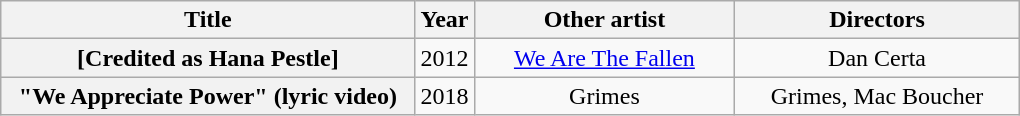<table class="wikitable plainrowheaders" style="text-align:center;">
<tr>
<th scope="col" style="width:16.8em;">Title</th>
<th scope="col">Year</th>
<th scope="col" style="width:10.4em;">Other artist</th>
<th scope="col" style="width:11.4em;">Directors</th>
</tr>
<tr>
<th scope="row"> <span>[Credited as Hana Pestle]</span></th>
<td>2012</td>
<td><a href='#'>We Are The Fallen</a></td>
<td>Dan Certa</td>
</tr>
<tr>
<th scope="row">"We Appreciate Power" <span>(lyric video)</span></th>
<td>2018</td>
<td>Grimes</td>
<td>Grimes, Mac Boucher</td>
</tr>
</table>
